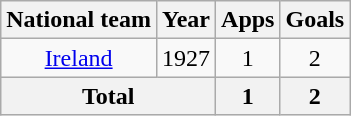<table class=wikitable style=text-align:center>
<tr>
<th>National team</th>
<th>Year</th>
<th>Apps</th>
<th>Goals</th>
</tr>
<tr>
<td rowspan="1"><a href='#'>Ireland</a></td>
<td>1927</td>
<td>1</td>
<td>2</td>
</tr>
<tr>
<th colspan="2">Total</th>
<th>1</th>
<th>2</th>
</tr>
</table>
